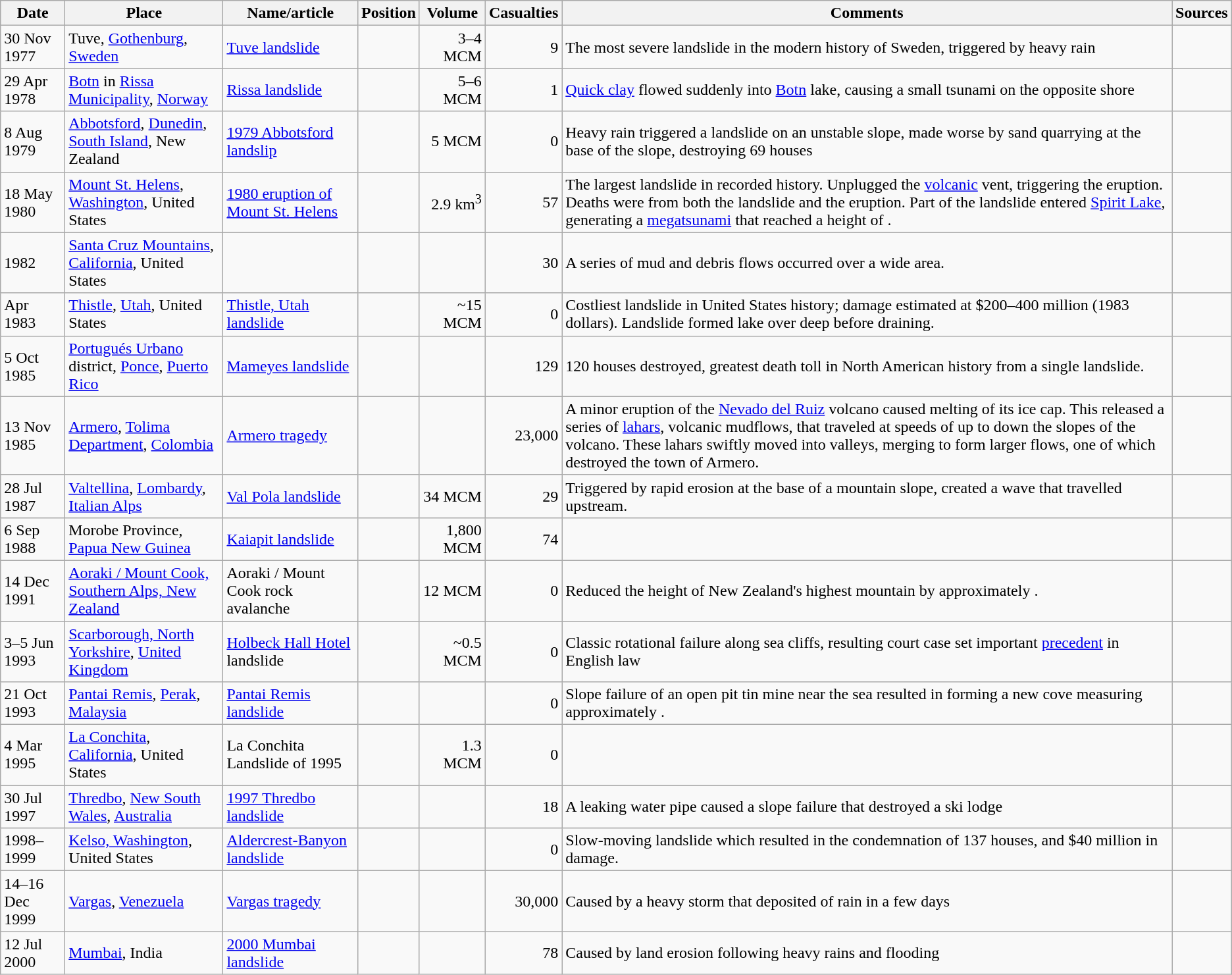<table class="wikitable sortable">
<tr style="background:#ececec;">
<th>Date</th>
<th>Place</th>
<th>Name/article</th>
<th>Position</th>
<th>Volume</th>
<th>Casualties</th>
<th>Comments</th>
<th>Sources<br></th>
</tr>
<tr>
<td>30 Nov 1977</td>
<td style="text-align:left;">Tuve, <a href='#'>Gothenburg</a>, <a href='#'>Sweden</a></td>
<td><a href='#'>Tuve landslide</a></td>
<td></td>
<td style="text-align:right;">3–4 MCM</td>
<td style="text-align:right;">9</td>
<td>The most severe landslide in the modern history of Sweden, triggered by heavy rain</td>
<td style="text-align:right;"></td>
</tr>
<tr>
<td>29 Apr 1978</td>
<td align="left"><a href='#'>Botn</a> in <a href='#'>Rissa Municipality</a>, <a href='#'>Norway</a></td>
<td><a href='#'>Rissa landslide</a></td>
<td></td>
<td style="text-align:right;">5–6 MCM</td>
<td style="text-align:right;">1</td>
<td><a href='#'>Quick clay</a> flowed suddenly into <a href='#'>Botn</a> lake, causing a small tsunami on the opposite shore</td>
<td></td>
</tr>
<tr>
<td>8 Aug 1979</td>
<td align="left"><a href='#'>Abbotsford</a>, <a href='#'>Dunedin</a>, <a href='#'>South Island</a>, New Zealand</td>
<td><a href='#'>1979 Abbotsford landslip</a></td>
<td></td>
<td style="text-align:right;">5 MCM</td>
<td style="text-align:right;">0</td>
<td>Heavy rain triggered a landslide on an unstable slope, made worse by sand quarrying at the base of the slope, destroying 69 houses</td>
<td style="text-align:right;"></td>
</tr>
<tr>
<td>18 May 1980</td>
<td style="text-align:left;"><a href='#'>Mount St. Helens</a>, <a href='#'>Washington</a>, United States</td>
<td><a href='#'>1980 eruption of Mount St. Helens</a></td>
<td></td>
<td style="text-align:right;">2.9 km<sup>3</sup></td>
<td style="text-align:right;">57</td>
<td>The largest landslide in recorded history. Unplugged the <a href='#'>volcanic</a> vent, triggering the eruption. Deaths were from both the landslide and the eruption. Part of the landslide entered <a href='#'>Spirit Lake</a>, generating a <a href='#'>megatsunami</a> that reached a height of .</td>
<td style="text-align:right;"></td>
</tr>
<tr>
<td>1982</td>
<td style="text-align:left;"><a href='#'>Santa Cruz Mountains</a>, <a href='#'>California</a>, United States</td>
<td></td>
<td></td>
<td style="text-align:right;"></td>
<td style="text-align:right;">30</td>
<td>A series of mud and debris flows occurred over a wide area.</td>
<td style="text-align:right;"></td>
</tr>
<tr>
<td>Apr 1983</td>
<td align="left"><a href='#'>Thistle</a>, <a href='#'>Utah</a>, United States</td>
<td><a href='#'>Thistle, Utah landslide</a></td>
<td></td>
<td align="right">~15 MCM</td>
<td align="right">0</td>
<td>Costliest landslide in United States history; damage estimated at $200–400 million (1983 dollars). Landslide formed lake over  deep before draining.</td>
<td align="right"></td>
</tr>
<tr>
<td>5 Oct 1985</td>
<td align="left"><a href='#'>Portugués Urbano</a> district, <a href='#'>Ponce</a>, <a href='#'>Puerto Rico</a></td>
<td><a href='#'>Mameyes landslide</a></td>
<td></td>
<td></td>
<td align="right">129</td>
<td>120 houses destroyed, greatest death toll in North American history from a single landslide.</td>
<td align="right"></td>
</tr>
<tr>
<td>13 Nov 1985</td>
<td style="text-align:left;"><a href='#'>Armero</a>, <a href='#'>Tolima Department</a>, <a href='#'>Colombia</a></td>
<td><a href='#'>Armero tragedy</a></td>
<td></td>
<td></td>
<td style="text-align:right;">23,000</td>
<td>A minor eruption of the <a href='#'>Nevado del Ruiz</a> volcano caused melting of its ice cap. This released a series of <a href='#'>lahars</a>, volcanic mudflows, that traveled at speeds of up to  down the slopes of the volcano. These lahars swiftly moved into valleys, merging to form larger flows, one of which destroyed the town of Armero.</td>
<td style="text-align:right;"></td>
</tr>
<tr>
<td style="text-align:left;">28 Jul 1987</td>
<td style="text-align:left;"><a href='#'>Valtellina</a>, <a href='#'>Lombardy</a>, <a href='#'>Italian Alps</a></td>
<td style="text-align:left;"><a href='#'>Val Pola landslide</a></td>
<td></td>
<td style="text-align:right;">34 MCM</td>
<td style="text-align:right;">29</td>
<td>Triggered by rapid erosion at the base of a mountain slope, created a wave that travelled  upstream.</td>
<td style="text-align:right;"></td>
</tr>
<tr>
<td>6 Sep 1988</td>
<td>Morobe Province, <a href='#'>Papua New Guinea</a></td>
<td><a href='#'>Kaiapit landslide</a></td>
<td></td>
<td align="right">1,800 MCM</td>
<td align="right">74</td>
<td></td>
<td></td>
</tr>
<tr>
<td>14 Dec 1991</td>
<td><a href='#'>Aoraki / Mount Cook, Southern Alps, New Zealand</a></td>
<td>Aoraki / Mount Cook rock avalanche</td>
<td></td>
<td align="right">12 MCM</td>
<td align="right">0</td>
<td>Reduced the height of New Zealand's highest mountain by approximately .</td>
<td align="right"></td>
</tr>
<tr>
<td>3–5 Jun 1993</td>
<td align="left"><a href='#'>Scarborough, North Yorkshire</a>, <a href='#'>United Kingdom</a></td>
<td align="left"><a href='#'>Holbeck Hall Hotel</a> landslide</td>
<td></td>
<td align="right">~0.5 MCM</td>
<td align="right">0</td>
<td>Classic rotational failure along sea cliffs, resulting court case set important <a href='#'>precedent</a> in English law</td>
<td align="right"></td>
</tr>
<tr>
<td>21 Oct 1993</td>
<td align="left"><a href='#'>Pantai Remis</a>, <a href='#'>Perak</a>, <a href='#'>Malaysia</a></td>
<td align="left"><a href='#'>Pantai Remis landslide</a></td>
<td></td>
<td></td>
<td align="right">0</td>
<td>Slope failure of an open pit tin mine near the sea resulted in forming a new cove measuring approximately .</td>
<td></td>
</tr>
<tr>
<td>4 Mar 1995</td>
<td align="left"><a href='#'>La Conchita</a>, <a href='#'>California</a>, United States</td>
<td align="left">La Conchita Landslide of 1995</td>
<td></td>
<td align="right">1.3 MCM</td>
<td align="right">0</td>
<td></td>
<td align="right"></td>
</tr>
<tr>
<td>30 Jul 1997</td>
<td align="left"><a href='#'>Thredbo</a>, <a href='#'>New South Wales</a>, <a href='#'>Australia</a></td>
<td align="left"><a href='#'>1997 Thredbo landslide</a></td>
<td></td>
<td></td>
<td style="text-align:right;">18</td>
<td>A leaking water pipe caused a slope failure that destroyed a ski lodge</td>
<td style="text-align:right;"></td>
</tr>
<tr>
<td>1998–1999</td>
<td align="left"><a href='#'>Kelso, Washington</a>, United States</td>
<td><a href='#'>Aldercrest-Banyon landslide</a></td>
<td></td>
<td></td>
<td align="right">0</td>
<td>Slow-moving landslide which resulted in the condemnation of 137 houses, and $40 million in damage.</td>
<td align="right"></td>
</tr>
<tr>
<td>14–16 Dec 1999</td>
<td style="text-align:left;"><a href='#'>Vargas</a>, <a href='#'>Venezuela</a></td>
<td><a href='#'>Vargas tragedy</a></td>
<td></td>
<td></td>
<td style="text-align:right;">30,000</td>
<td>Caused by a heavy storm that deposited  of rain in a few days</td>
<td style="text-align:right;"></td>
</tr>
<tr>
<td>12 Jul 2000</td>
<td style="text-align:left;"><a href='#'>Mumbai</a>, India</td>
<td><a href='#'>2000 Mumbai landslide</a></td>
<td></td>
<td></td>
<td style="text-align:right;">78</td>
<td>Caused by land erosion following heavy rains and flooding</td>
<td style="text-align:right;"></td>
</tr>
</table>
